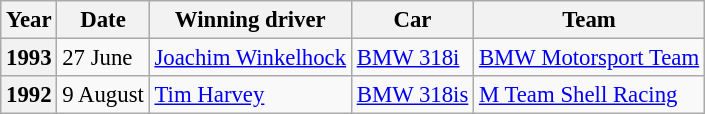<table class="wikitable" style="font-size:95%">
<tr>
<th>Year</th>
<th>Date</th>
<th>Winning driver</th>
<th>Car</th>
<th>Team</th>
</tr>
<tr>
<th>1993</th>
<td>27 June</td>
<td> <a href='#'>Joachim Winkelhock</a></td>
<td><a href='#'>BMW 318i</a></td>
<td><a href='#'>BMW Motorsport Team</a></td>
</tr>
<tr>
<th>1992</th>
<td>9 August</td>
<td> <a href='#'>Tim Harvey</a></td>
<td><a href='#'>BMW 318is</a></td>
<td><a href='#'>M Team Shell Racing</a></td>
</tr>
</table>
